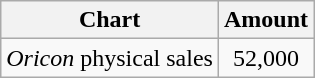<table class="wikitable">
<tr>
<th>Chart</th>
<th>Amount</th>
</tr>
<tr>
<td><em>Oricon</em> physical sales</td>
<td align="center">52,000</td>
</tr>
</table>
